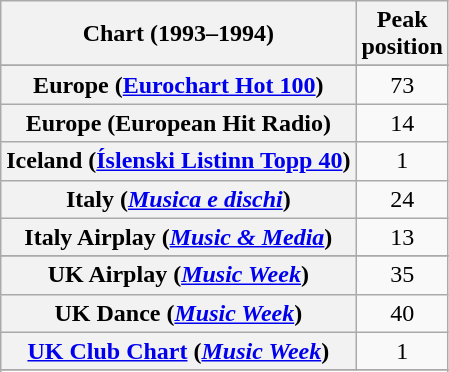<table class="wikitable sortable plainrowheaders" style="text-align:center">
<tr>
<th>Chart (1993–1994)</th>
<th>Peak<br>position</th>
</tr>
<tr>
</tr>
<tr>
</tr>
<tr>
</tr>
<tr>
</tr>
<tr>
<th scope="row">Europe (<a href='#'>Eurochart Hot 100</a>)</th>
<td>73</td>
</tr>
<tr>
<th scope="row">Europe (European Hit Radio)</th>
<td>14</td>
</tr>
<tr>
<th scope="row">Iceland (<a href='#'>Íslenski Listinn Topp 40</a>)</th>
<td>1</td>
</tr>
<tr>
<th scope="row">Italy (<em><a href='#'>Musica e dischi</a></em>)</th>
<td>24</td>
</tr>
<tr>
<th scope="row">Italy Airplay (<em><a href='#'>Music & Media</a></em>)</th>
<td>13</td>
</tr>
<tr>
</tr>
<tr>
<th scope="row">UK Airplay (<em><a href='#'>Music Week</a></em>)</th>
<td>35</td>
</tr>
<tr>
<th scope="row">UK Dance (<em><a href='#'>Music Week</a></em>)</th>
<td>40</td>
</tr>
<tr>
<th scope="row"><a href='#'>UK Club Chart</a> (<em><a href='#'>Music Week</a></em>)</th>
<td>1</td>
</tr>
<tr>
</tr>
<tr>
</tr>
<tr>
</tr>
<tr>
</tr>
</table>
